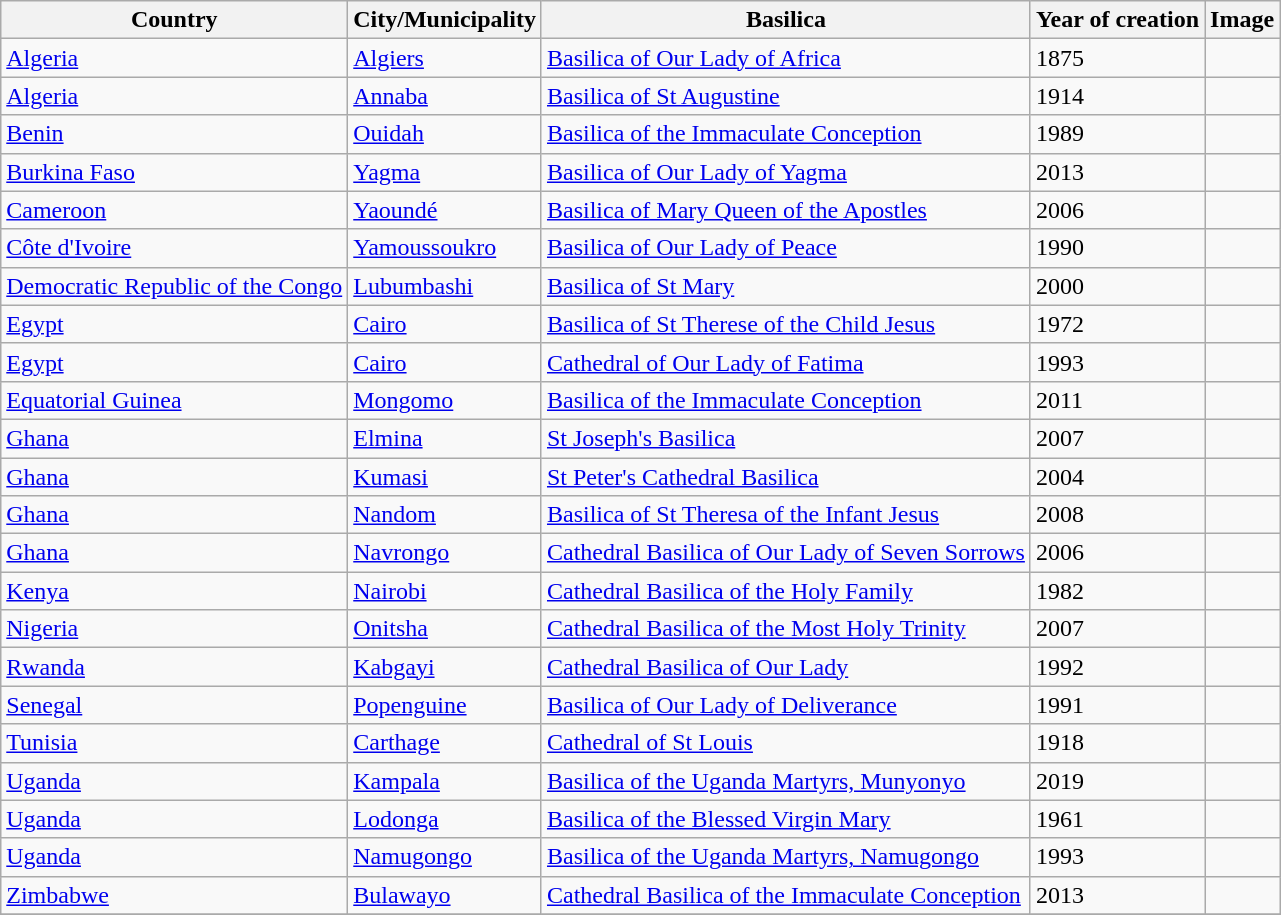<table class="wikitable sortable" style="text-align:left">
<tr>
<th>Country</th>
<th>City/Municipality</th>
<th class="unsortable">Basilica</th>
<th>Year of creation</th>
<th class="unsortable">Image</th>
</tr>
<tr>
<td><a href='#'>Algeria</a></td>
<td><a href='#'>Algiers</a></td>
<td><a href='#'>Basilica of Our Lady of Africa</a></td>
<td>1875</td>
<td></td>
</tr>
<tr>
<td><a href='#'>Algeria</a></td>
<td><a href='#'>Annaba</a></td>
<td><a href='#'>Basilica of St Augustine</a></td>
<td>1914</td>
<td></td>
</tr>
<tr>
<td><a href='#'>Benin</a></td>
<td><a href='#'>Ouidah</a></td>
<td><a href='#'>Basilica of the Immaculate Conception</a></td>
<td>1989</td>
<td></td>
</tr>
<tr>
<td><a href='#'>Burkina Faso</a></td>
<td><a href='#'>Yagma</a></td>
<td><a href='#'>Basilica of Our Lady of Yagma</a></td>
<td>2013</td>
<td></td>
</tr>
<tr>
<td><a href='#'>Cameroon</a></td>
<td><a href='#'>Yaoundé</a></td>
<td><a href='#'>Basilica of Mary Queen of the Apostles</a></td>
<td>2006</td>
<td></td>
</tr>
<tr>
<td><a href='#'>Côte d'Ivoire</a></td>
<td><a href='#'>Yamoussoukro</a></td>
<td><a href='#'>Basilica of Our Lady of Peace</a></td>
<td>1990</td>
<td></td>
</tr>
<tr>
<td><a href='#'>Democratic Republic of the Congo</a></td>
<td><a href='#'>Lubumbashi</a></td>
<td><a href='#'>Basilica of St Mary</a></td>
<td>2000</td>
<td></td>
</tr>
<tr>
<td><a href='#'>Egypt</a></td>
<td><a href='#'>Cairo</a></td>
<td><a href='#'>Basilica of St Therese of the Child Jesus</a></td>
<td>1972</td>
<td></td>
</tr>
<tr>
<td><a href='#'>Egypt</a></td>
<td><a href='#'>Cairo</a></td>
<td><a href='#'>Cathedral of Our Lady of Fatima</a></td>
<td>1993</td>
<td></td>
</tr>
<tr>
<td><a href='#'>Equatorial Guinea</a></td>
<td><a href='#'>Mongomo</a></td>
<td><a href='#'>Basilica of the Immaculate Conception</a></td>
<td>2011</td>
<td></td>
</tr>
<tr>
<td><a href='#'>Ghana</a></td>
<td><a href='#'>Elmina</a></td>
<td><a href='#'>St Joseph's Basilica</a></td>
<td>2007</td>
<td></td>
</tr>
<tr>
<td><a href='#'>Ghana</a></td>
<td><a href='#'>Kumasi</a></td>
<td><a href='#'>St Peter's Cathedral Basilica</a></td>
<td>2004</td>
<td></td>
</tr>
<tr>
<td><a href='#'>Ghana</a></td>
<td><a href='#'>Nandom</a></td>
<td><a href='#'>Basilica of St Theresa of the Infant Jesus</a></td>
<td>2008</td>
<td></td>
</tr>
<tr>
<td><a href='#'>Ghana</a></td>
<td><a href='#'>Navrongo</a></td>
<td><a href='#'>Cathedral Basilica of Our Lady of Seven Sorrows</a></td>
<td>2006</td>
<td></td>
</tr>
<tr>
<td><a href='#'>Kenya</a></td>
<td><a href='#'>Nairobi</a></td>
<td><a href='#'>Cathedral Basilica of the Holy Family</a></td>
<td>1982</td>
<td></td>
</tr>
<tr>
<td><a href='#'>Nigeria</a></td>
<td><a href='#'>Onitsha</a></td>
<td><a href='#'>Cathedral Basilica of the Most Holy Trinity</a></td>
<td>2007</td>
<td></td>
</tr>
<tr>
<td><a href='#'>Rwanda</a></td>
<td><a href='#'>Kabgayi</a></td>
<td><a href='#'>Cathedral Basilica of Our Lady</a></td>
<td>1992</td>
<td></td>
</tr>
<tr>
<td><a href='#'>Senegal</a></td>
<td><a href='#'>Popenguine</a></td>
<td><a href='#'>Basilica of Our Lady of Deliverance</a></td>
<td>1991</td>
<td></td>
</tr>
<tr>
<td><a href='#'>Tunisia</a></td>
<td><a href='#'>Carthage</a></td>
<td><a href='#'>Cathedral of St Louis</a></td>
<td>1918</td>
<td></td>
</tr>
<tr>
<td><a href='#'>Uganda</a></td>
<td><a href='#'>Kampala</a></td>
<td><a href='#'>Basilica of the Uganda Martyrs, Munyonyo</a></td>
<td>2019</td>
<td></td>
</tr>
<tr>
<td><a href='#'>Uganda</a></td>
<td><a href='#'>Lodonga</a></td>
<td><a href='#'>Basilica of the Blessed Virgin Mary</a></td>
<td>1961</td>
<td></td>
</tr>
<tr>
<td><a href='#'>Uganda</a></td>
<td><a href='#'>Namugongo</a></td>
<td><a href='#'>Basilica of the Uganda Martyrs, Namugongo</a></td>
<td>1993</td>
<td></td>
</tr>
<tr>
<td><a href='#'>Zimbabwe</a></td>
<td><a href='#'>Bulawayo</a></td>
<td><a href='#'>Cathedral Basilica of the Immaculate Conception</a></td>
<td>2013</td>
<td></td>
</tr>
<tr>
</tr>
</table>
